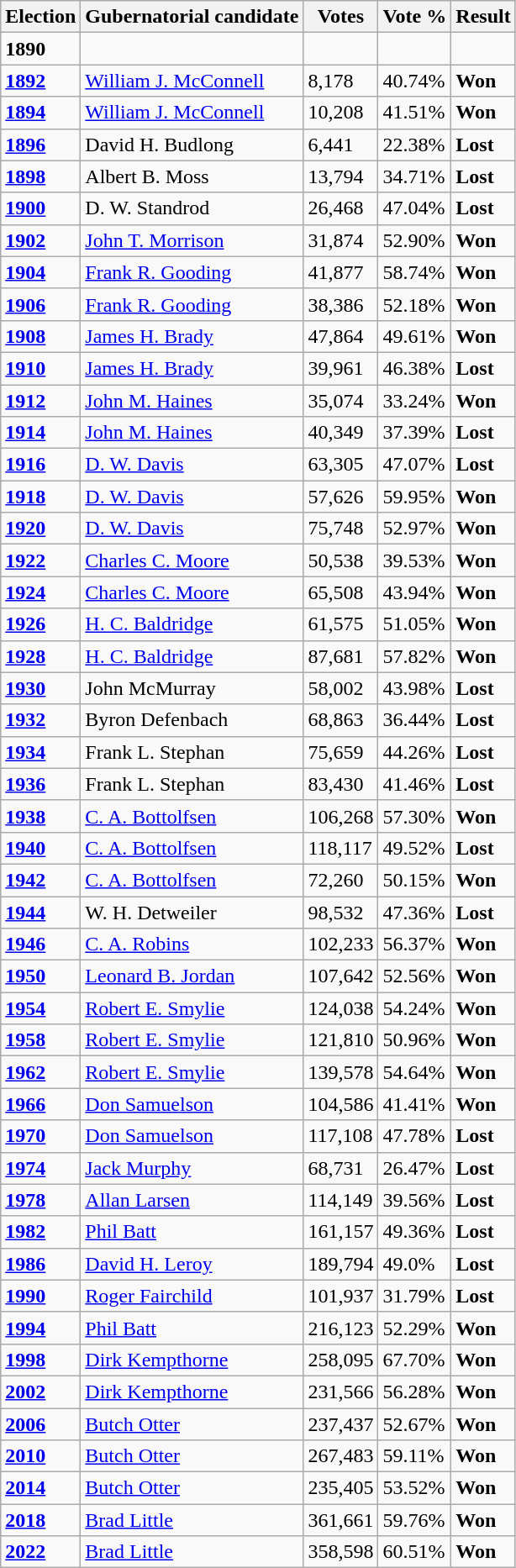<table class="wikitable">
<tr>
<th>Election</th>
<th>Gubernatorial candidate</th>
<th>Votes</th>
<th>Vote %</th>
<th>Result</th>
</tr>
<tr>
<td><strong>1890</strong></td>
<td></td>
<td></td>
<td></td>
<td></td>
</tr>
<tr>
<td><strong><a href='#'>1892</a></strong></td>
<td><a href='#'>William J. McConnell</a></td>
<td>8,178</td>
<td>40.74%</td>
<td><strong>Won</strong> </td>
</tr>
<tr>
<td><strong><a href='#'>1894</a></strong></td>
<td><a href='#'>William J. McConnell</a></td>
<td>10,208</td>
<td>41.51%</td>
<td><strong>Won</strong> </td>
</tr>
<tr>
<td><strong><a href='#'>1896</a></strong></td>
<td>David H. Budlong</td>
<td>6,441</td>
<td>22.38%</td>
<td><strong>Lost</strong> </td>
</tr>
<tr>
<td><strong><a href='#'>1898</a></strong></td>
<td>Albert B. Moss</td>
<td>13,794</td>
<td>34.71%</td>
<td><strong>Lost</strong> </td>
</tr>
<tr>
<td><strong><a href='#'>1900</a></strong></td>
<td>D. W. Standrod</td>
<td>26,468</td>
<td>47.04%</td>
<td><strong>Lost</strong> </td>
</tr>
<tr>
<td><strong><a href='#'>1902</a></strong></td>
<td><a href='#'>John T. Morrison</a></td>
<td>31,874</td>
<td>52.90%</td>
<td><strong>Won</strong> </td>
</tr>
<tr>
<td><strong><a href='#'>1904</a></strong></td>
<td><a href='#'>Frank R. Gooding</a></td>
<td>41,877</td>
<td>58.74%</td>
<td><strong>Won</strong> </td>
</tr>
<tr>
<td><strong><a href='#'>1906</a></strong></td>
<td><a href='#'>Frank R. Gooding</a></td>
<td>38,386</td>
<td>52.18%</td>
<td><strong>Won</strong> </td>
</tr>
<tr>
<td><strong><a href='#'>1908</a></strong></td>
<td><a href='#'>James H. Brady</a></td>
<td>47,864</td>
<td>49.61%</td>
<td><strong>Won</strong> </td>
</tr>
<tr>
<td><strong><a href='#'>1910</a></strong></td>
<td><a href='#'>James H. Brady</a></td>
<td>39,961</td>
<td>46.38%</td>
<td><strong>Lost</strong> </td>
</tr>
<tr>
<td><strong><a href='#'>1912</a></strong></td>
<td><a href='#'>John M. Haines</a></td>
<td>35,074</td>
<td>33.24%</td>
<td><strong>Won</strong> </td>
</tr>
<tr>
<td><strong><a href='#'>1914</a></strong></td>
<td><a href='#'>John M. Haines</a></td>
<td>40,349</td>
<td>37.39%</td>
<td><strong>Lost</strong> </td>
</tr>
<tr>
<td><strong><a href='#'>1916</a></strong></td>
<td><a href='#'>D. W. Davis</a></td>
<td>63,305</td>
<td>47.07%</td>
<td><strong>Lost</strong> </td>
</tr>
<tr>
<td><strong><a href='#'>1918</a></strong></td>
<td><a href='#'>D. W. Davis</a></td>
<td>57,626</td>
<td>59.95%</td>
<td><strong>Won</strong> </td>
</tr>
<tr>
<td><strong><a href='#'>1920</a></strong></td>
<td><a href='#'>D. W. Davis</a></td>
<td>75,748</td>
<td>52.97%</td>
<td><strong>Won</strong> </td>
</tr>
<tr>
<td><strong><a href='#'>1922</a></strong></td>
<td><a href='#'>Charles C. Moore</a></td>
<td>50,538</td>
<td>39.53%</td>
<td><strong>Won</strong> </td>
</tr>
<tr>
<td><strong><a href='#'>1924</a></strong></td>
<td><a href='#'>Charles C. Moore</a></td>
<td>65,508</td>
<td>43.94%</td>
<td><strong>Won</strong> </td>
</tr>
<tr>
<td><strong><a href='#'>1926</a></strong></td>
<td><a href='#'>H. C. Baldridge</a></td>
<td>61,575</td>
<td>51.05%</td>
<td><strong>Won</strong> </td>
</tr>
<tr>
<td><strong><a href='#'>1928</a></strong></td>
<td><a href='#'>H. C. Baldridge</a></td>
<td>87,681</td>
<td>57.82%</td>
<td><strong>Won</strong> </td>
</tr>
<tr>
<td><strong><a href='#'>1930</a></strong></td>
<td>John McMurray</td>
<td>58,002</td>
<td>43.98%</td>
<td><strong>Lost</strong> </td>
</tr>
<tr>
<td><strong><a href='#'>1932</a></strong></td>
<td>Byron Defenbach</td>
<td>68,863</td>
<td>36.44%</td>
<td><strong>Lost</strong> </td>
</tr>
<tr>
<td><strong><a href='#'>1934</a></strong></td>
<td>Frank L. Stephan</td>
<td>75,659</td>
<td>44.26%</td>
<td><strong>Lost</strong> </td>
</tr>
<tr>
<td><strong><a href='#'>1936</a></strong></td>
<td>Frank L. Stephan</td>
<td>83,430</td>
<td>41.46%</td>
<td><strong>Lost</strong> </td>
</tr>
<tr>
<td><strong><a href='#'>1938</a></strong></td>
<td><a href='#'>C. A. Bottolfsen</a></td>
<td>106,268</td>
<td>57.30%</td>
<td><strong>Won</strong> </td>
</tr>
<tr>
<td><strong><a href='#'>1940</a></strong></td>
<td><a href='#'>C. A. Bottolfsen</a></td>
<td>118,117</td>
<td>49.52%</td>
<td><strong>Lost</strong> </td>
</tr>
<tr>
<td><strong><a href='#'>1942</a></strong></td>
<td><a href='#'>C. A. Bottolfsen</a></td>
<td>72,260</td>
<td>50.15%</td>
<td><strong>Won</strong> </td>
</tr>
<tr>
<td><strong><a href='#'>1944</a></strong></td>
<td>W. H. Detweiler</td>
<td>98,532</td>
<td>47.36%</td>
<td><strong>Lost</strong> </td>
</tr>
<tr>
<td><strong><a href='#'>1946</a></strong></td>
<td><a href='#'>C. A. Robins</a></td>
<td>102,233</td>
<td>56.37%</td>
<td><strong>Won</strong> </td>
</tr>
<tr>
<td><strong><a href='#'>1950</a></strong></td>
<td><a href='#'>Leonard B. Jordan</a></td>
<td>107,642</td>
<td>52.56%</td>
<td><strong>Won</strong> </td>
</tr>
<tr>
<td><strong><a href='#'>1954</a></strong></td>
<td><a href='#'>Robert E. Smylie</a></td>
<td>124,038</td>
<td>54.24%</td>
<td><strong>Won</strong> </td>
</tr>
<tr>
<td><strong><a href='#'>1958</a></strong></td>
<td><a href='#'>Robert E. Smylie</a></td>
<td>121,810</td>
<td>50.96%</td>
<td><strong>Won</strong> </td>
</tr>
<tr>
<td><strong><a href='#'>1962</a></strong></td>
<td><a href='#'>Robert E. Smylie</a></td>
<td>139,578</td>
<td>54.64%</td>
<td><strong>Won</strong> </td>
</tr>
<tr>
<td><strong><a href='#'>1966</a></strong></td>
<td><a href='#'>Don Samuelson</a></td>
<td>104,586</td>
<td>41.41%</td>
<td><strong>Won</strong> </td>
</tr>
<tr>
<td><strong><a href='#'>1970</a></strong></td>
<td><a href='#'>Don Samuelson</a></td>
<td>117,108</td>
<td>47.78%</td>
<td><strong>Lost</strong> </td>
</tr>
<tr>
<td><strong><a href='#'>1974</a></strong></td>
<td><a href='#'>Jack Murphy</a></td>
<td>68,731</td>
<td>26.47%</td>
<td><strong>Lost</strong> </td>
</tr>
<tr>
<td><strong><a href='#'>1978</a></strong></td>
<td><a href='#'>Allan Larsen</a></td>
<td>114,149</td>
<td>39.56%</td>
<td><strong>Lost</strong> </td>
</tr>
<tr>
<td><strong><a href='#'>1982</a></strong></td>
<td><a href='#'>Phil Batt</a></td>
<td>161,157</td>
<td>49.36%</td>
<td><strong>Lost</strong> </td>
</tr>
<tr>
<td><strong><a href='#'>1986</a></strong></td>
<td><a href='#'>David H. Leroy</a></td>
<td>189,794</td>
<td>49.0%</td>
<td><strong>Lost</strong> </td>
</tr>
<tr>
<td><strong><a href='#'>1990</a></strong></td>
<td><a href='#'>Roger Fairchild</a></td>
<td>101,937</td>
<td>31.79%</td>
<td><strong>Lost</strong> </td>
</tr>
<tr>
<td><strong><a href='#'>1994</a></strong></td>
<td><a href='#'>Phil Batt</a></td>
<td>216,123</td>
<td>52.29%</td>
<td><strong>Won</strong> </td>
</tr>
<tr>
<td><strong><a href='#'>1998</a></strong></td>
<td><a href='#'>Dirk Kempthorne</a></td>
<td>258,095</td>
<td>67.70%</td>
<td><strong>Won</strong> </td>
</tr>
<tr>
<td><strong><a href='#'>2002</a></strong></td>
<td><a href='#'>Dirk Kempthorne</a></td>
<td>231,566</td>
<td>56.28%</td>
<td><strong>Won</strong> </td>
</tr>
<tr>
<td><strong><a href='#'>2006</a></strong></td>
<td><a href='#'>Butch Otter</a></td>
<td>237,437</td>
<td>52.67%</td>
<td><strong>Won</strong> </td>
</tr>
<tr>
<td><strong><a href='#'>2010</a></strong></td>
<td><a href='#'>Butch Otter</a></td>
<td>267,483</td>
<td>59.11%</td>
<td><strong>Won</strong> </td>
</tr>
<tr>
<td><strong><a href='#'>2014</a></strong></td>
<td><a href='#'>Butch Otter</a></td>
<td>235,405</td>
<td>53.52%</td>
<td><strong>Won</strong> </td>
</tr>
<tr>
<td><strong><a href='#'>2018</a></strong></td>
<td><a href='#'>Brad Little</a></td>
<td>361,661</td>
<td>59.76%</td>
<td><strong>Won</strong> </td>
</tr>
<tr>
<td><strong><a href='#'>2022</a></strong></td>
<td><a href='#'>Brad Little</a></td>
<td>358,598</td>
<td>60.51%</td>
<td><strong>Won</strong> </td>
</tr>
</table>
